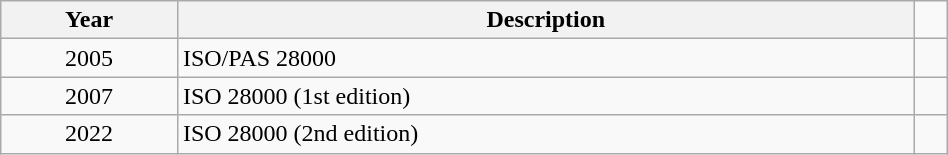<table class = "wikitable" font-size = 95%; width = 50%; background-color = transparent>
<tr>
<th>Year</th>
<th>Description</th>
</tr>
<tr>
<td align = "center">2005</td>
<td>ISO/PAS 28000</td>
<td></td>
</tr>
<tr>
<td align = "center">2007</td>
<td>ISO 28000 (1st edition)</td>
<td></td>
</tr>
<tr>
<td align = "center">2022</td>
<td>ISO 28000 (2nd edition)</td>
<td></td>
</tr>
</table>
